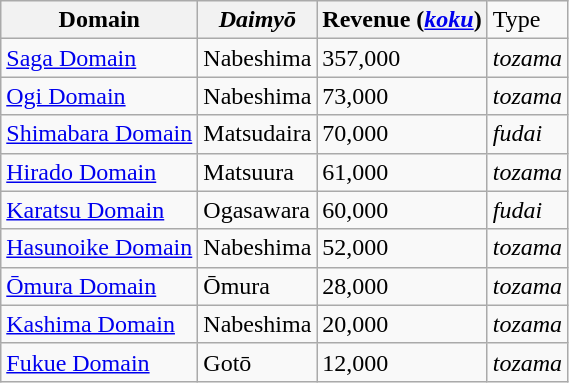<table class="wikitable" border="1">
<tr>
<th>Domain</th>
<th><em>Daimyō</em></th>
<th>Revenue (<em><a href='#'>koku</a></em>)</th>
<td>Type</td>
</tr>
<tr>
<td><a href='#'>Saga Domain</a></td>
<td>Nabeshima</td>
<td>357,000</td>
<td><em>tozama</em></td>
</tr>
<tr>
<td><a href='#'>Ogi Domain</a></td>
<td>Nabeshima</td>
<td>73,000</td>
<td><em>tozama</em></td>
</tr>
<tr>
<td><a href='#'>Shimabara Domain</a></td>
<td>Matsudaira</td>
<td>70,000</td>
<td><em>fudai</em></td>
</tr>
<tr>
<td><a href='#'>Hirado Domain</a></td>
<td>Matsuura</td>
<td>61,000</td>
<td><em>tozama</em></td>
</tr>
<tr>
<td><a href='#'>Karatsu Domain</a></td>
<td>Ogasawara</td>
<td>60,000</td>
<td><em>fudai</em></td>
</tr>
<tr>
<td><a href='#'>Hasunoike Domain</a></td>
<td>Nabeshima</td>
<td>52,000</td>
<td><em>tozama</em></td>
</tr>
<tr>
<td><a href='#'>Ōmura Domain</a></td>
<td>Ōmura</td>
<td>28,000</td>
<td><em>tozama</em></td>
</tr>
<tr>
<td><a href='#'>Kashima Domain</a></td>
<td>Nabeshima</td>
<td>20,000</td>
<td><em>tozama</em></td>
</tr>
<tr>
<td><a href='#'>Fukue Domain</a></td>
<td>Gotō</td>
<td>12,000</td>
<td><em>tozama</em></td>
</tr>
</table>
